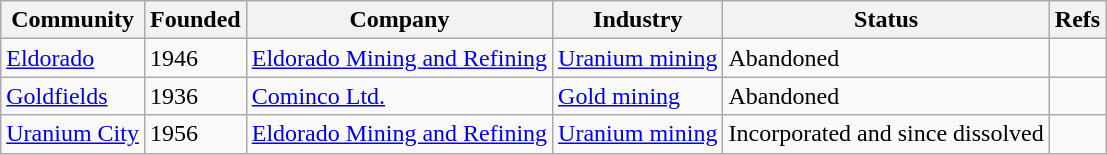<table class="wikitable sortable">
<tr>
<th>Community</th>
<th>Founded</th>
<th>Company</th>
<th>Industry</th>
<th>Status</th>
<th>Refs</th>
</tr>
<tr>
<td><a href='#'>Eldorado</a></td>
<td>1946</td>
<td><a href='#'>Eldorado Mining and Refining</a></td>
<td><a href='#'>Uranium mining</a></td>
<td>Abandoned</td>
<td></td>
</tr>
<tr>
<td><a href='#'>Goldfields</a></td>
<td>1936</td>
<td><a href='#'>Cominco Ltd.</a></td>
<td><a href='#'>Gold mining</a></td>
<td>Abandoned</td>
<td></td>
</tr>
<tr>
<td><a href='#'>Uranium City</a></td>
<td>1956</td>
<td><a href='#'>Eldorado Mining and Refining</a></td>
<td><a href='#'>Uranium mining</a></td>
<td>Incorporated and since dissolved</td>
<td></td>
</tr>
</table>
